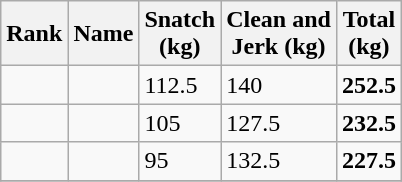<table class="wikitable">
<tr>
<th>Rank</th>
<th>Name</th>
<th>Snatch <br> (kg)</th>
<th>Clean and <br> Jerk (kg)</th>
<th>Total <br> (kg)</th>
</tr>
<tr>
<td align=center></td>
<td></td>
<td>112.5</td>
<td>140</td>
<td><strong>252.5</strong></td>
</tr>
<tr>
<td align=center></td>
<td></td>
<td>105</td>
<td>127.5</td>
<td><strong>232.5</strong></td>
</tr>
<tr>
<td align=center></td>
<td></td>
<td>95</td>
<td>132.5</td>
<td><strong>227.5</strong></td>
</tr>
<tr>
</tr>
</table>
